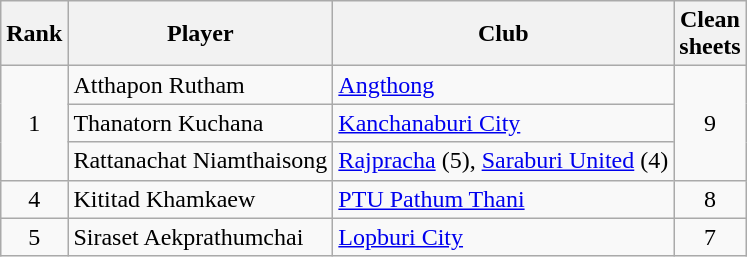<table class="wikitable" style="text-align:center">
<tr>
<th>Rank</th>
<th>Player</th>
<th>Club</th>
<th>Clean<br>sheets</th>
</tr>
<tr>
<td rowspan="3">1</td>
<td align="left"> Atthapon Rutham</td>
<td align="left"><a href='#'>Angthong</a></td>
<td rowspan="3">9</td>
</tr>
<tr>
<td align="left"> Thanatorn Kuchana</td>
<td align="left"><a href='#'>Kanchanaburi City</a></td>
</tr>
<tr>
<td align="left"> Rattanachat Niamthaisong</td>
<td align="left"><a href='#'>Rajpracha</a> (5), <a href='#'>Saraburi United</a> (4)</td>
</tr>
<tr>
<td>4</td>
<td align="left"> Kititad Khamkaew</td>
<td align="left"><a href='#'>PTU Pathum Thani</a></td>
<td>8</td>
</tr>
<tr>
<td>5</td>
<td align="left"> Siraset Aekprathumchai</td>
<td align="left"><a href='#'>Lopburi City</a></td>
<td>7</td>
</tr>
</table>
